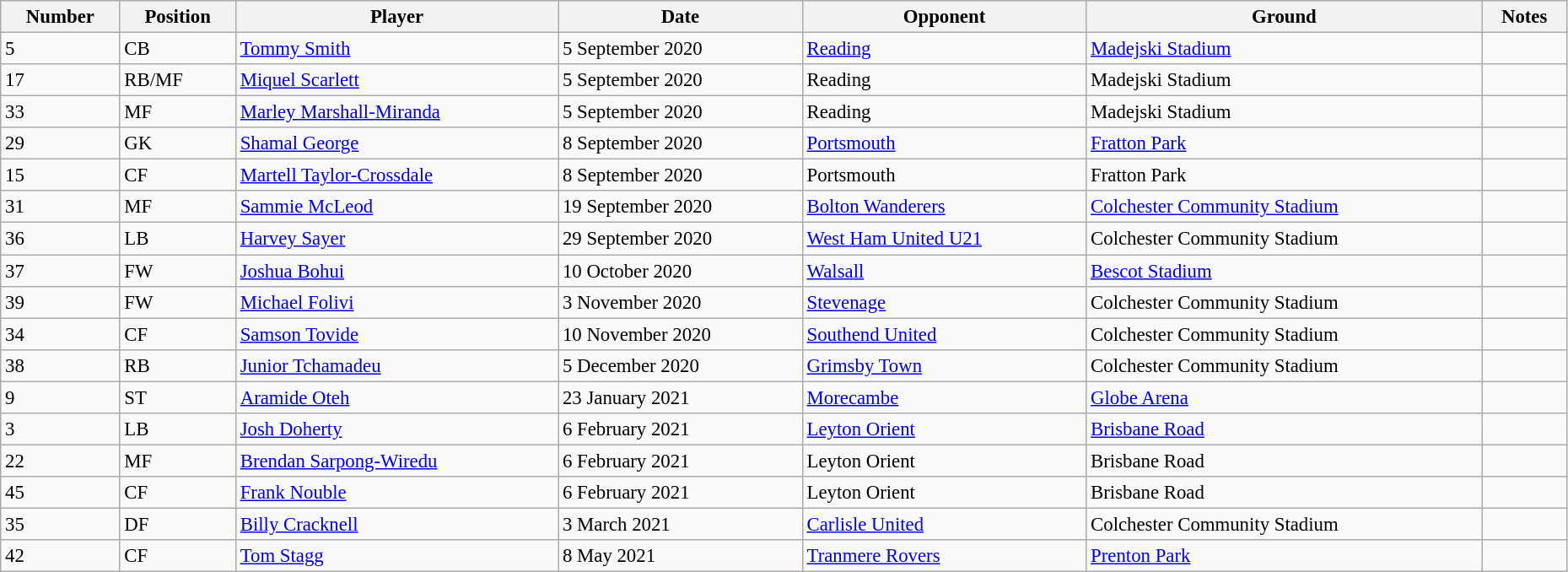<table width=98% class="wikitable" style="text-align:center; font-size:95%; text-align:left">
<tr>
<th>Number</th>
<th>Position</th>
<th>Player</th>
<th>Date</th>
<th>Opponent</th>
<th>Ground</th>
<th>Notes</th>
</tr>
<tr>
<td>5</td>
<td>CB</td>
<td> <a href='#'>Tommy Smith</a></td>
<td>5 September 2020</td>
<td><a href='#'>Reading</a></td>
<td><a href='#'>Madejski Stadium</a></td>
<td></td>
</tr>
<tr>
<td>17</td>
<td>RB/MF</td>
<td> <a href='#'>Miquel Scarlett</a></td>
<td>5 September 2020</td>
<td>Reading</td>
<td>Madejski Stadium</td>
<td></td>
</tr>
<tr>
<td>33</td>
<td>MF</td>
<td> <a href='#'>Marley Marshall-Miranda</a></td>
<td>5 September 2020</td>
<td>Reading</td>
<td>Madejski Stadium</td>
<td></td>
</tr>
<tr>
<td>29</td>
<td>GK</td>
<td> <a href='#'>Shamal George</a></td>
<td>8 September 2020</td>
<td><a href='#'>Portsmouth</a></td>
<td><a href='#'>Fratton Park</a></td>
<td></td>
</tr>
<tr>
<td>15</td>
<td>CF</td>
<td> <a href='#'>Martell Taylor-Crossdale</a></td>
<td>8 September 2020</td>
<td>Portsmouth</td>
<td>Fratton Park</td>
<td></td>
</tr>
<tr>
<td>31</td>
<td>MF</td>
<td> <a href='#'>Sammie McLeod</a></td>
<td>19 September 2020</td>
<td><a href='#'>Bolton Wanderers</a></td>
<td><a href='#'>Colchester Community Stadium</a></td>
<td></td>
</tr>
<tr>
<td>36</td>
<td>LB</td>
<td> <a href='#'>Harvey Sayer</a></td>
<td>29 September 2020</td>
<td><a href='#'>West Ham United U21</a></td>
<td>Colchester Community Stadium</td>
<td></td>
</tr>
<tr>
<td>37</td>
<td>FW</td>
<td> <a href='#'>Joshua Bohui</a></td>
<td>10 October 2020</td>
<td><a href='#'>Walsall</a></td>
<td><a href='#'>Bescot Stadium</a></td>
<td></td>
</tr>
<tr>
<td>39</td>
<td>FW</td>
<td> <a href='#'>Michael Folivi</a></td>
<td>3 November 2020</td>
<td><a href='#'>Stevenage</a></td>
<td>Colchester Community Stadium</td>
<td></td>
</tr>
<tr>
<td>34</td>
<td>CF</td>
<td> <a href='#'>Samson Tovide</a></td>
<td>10 November 2020</td>
<td><a href='#'>Southend United</a></td>
<td>Colchester Community Stadium</td>
<td></td>
</tr>
<tr>
<td>38</td>
<td>RB</td>
<td> <a href='#'>Junior Tchamadeu</a></td>
<td>5 December 2020</td>
<td><a href='#'>Grimsby Town</a></td>
<td>Colchester Community Stadium</td>
<td></td>
</tr>
<tr>
<td>9</td>
<td>ST</td>
<td> <a href='#'>Aramide Oteh</a></td>
<td>23 January 2021</td>
<td><a href='#'>Morecambe</a></td>
<td><a href='#'>Globe Arena</a></td>
<td></td>
</tr>
<tr>
<td>3</td>
<td>LB</td>
<td> <a href='#'>Josh Doherty</a></td>
<td>6 February 2021</td>
<td><a href='#'>Leyton Orient</a></td>
<td><a href='#'>Brisbane Road</a></td>
<td></td>
</tr>
<tr>
<td>22</td>
<td>MF</td>
<td> <a href='#'>Brendan Sarpong-Wiredu</a></td>
<td>6 February 2021</td>
<td>Leyton Orient</td>
<td>Brisbane Road</td>
<td></td>
</tr>
<tr>
<td>45</td>
<td>CF</td>
<td> <a href='#'>Frank Nouble</a></td>
<td>6 February 2021</td>
<td>Leyton Orient</td>
<td>Brisbane Road</td>
<td></td>
</tr>
<tr>
<td>35</td>
<td>DF</td>
<td> <a href='#'>Billy Cracknell</a></td>
<td>3 March 2021</td>
<td><a href='#'>Carlisle United</a></td>
<td>Colchester Community Stadium</td>
<td></td>
</tr>
<tr>
<td>42</td>
<td>CF</td>
<td> <a href='#'>Tom Stagg</a></td>
<td>8 May 2021</td>
<td><a href='#'>Tranmere Rovers</a></td>
<td><a href='#'>Prenton Park</a></td>
<td></td>
</tr>
</table>
